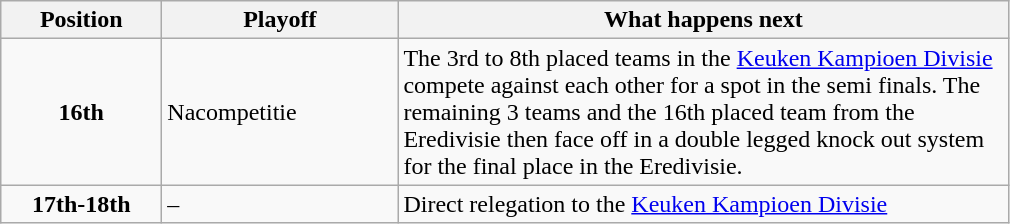<table class="wikitable">
<tr>
<th style="width:100px;">Position</th>
<th style="width:150px;">Playoff</th>
<th style="width:400px;">What happens next</th>
</tr>
<tr>
<td align="center"><strong>16th</strong></td>
<td>Nacompetitie</td>
<td>The 3rd to 8th placed teams in the <a href='#'>Keuken Kampioen Divisie</a> compete against each other for a spot in the semi finals. The remaining 3 teams and the 16th placed team from the Eredivisie then face off in a double legged knock out system for the final place in the Eredivisie.</td>
</tr>
<tr>
<td align="center"><strong>17th-18th</strong></td>
<td>–</td>
<td>Direct relegation to the <a href='#'>Keuken Kampioen Divisie</a></td>
</tr>
</table>
